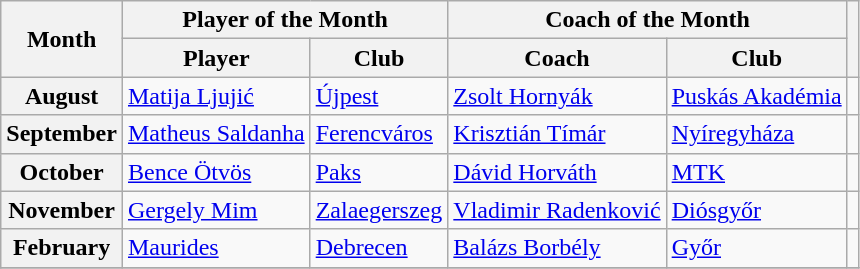<table class="wikitable">
<tr>
<th rowspan="2">Month</th>
<th colspan="2">Player of the Month</th>
<th colspan="2">Coach of the Month</th>
<th rowspan="2"></th>
</tr>
<tr>
<th>Player</th>
<th>Club</th>
<th>Coach</th>
<th>Club</th>
</tr>
<tr>
<th>August</th>
<td> <a href='#'>Matija Ljujić</a></td>
<td><a href='#'>Újpest</a></td>
<td> <a href='#'>Zsolt Hornyák</a></td>
<td><a href='#'>Puskás Akadémia</a></td>
<td></td>
</tr>
<tr>
<th>September</th>
<td> <a href='#'>Matheus Saldanha</a></td>
<td><a href='#'>Ferencváros</a></td>
<td> <a href='#'>Krisztián Tímár</a></td>
<td><a href='#'>Nyíregyháza</a></td>
<td></td>
</tr>
<tr>
<th>October</th>
<td> <a href='#'>Bence Ötvös</a></td>
<td><a href='#'>Paks</a></td>
<td> <a href='#'>Dávid Horváth</a></td>
<td><a href='#'>MTK</a></td>
<td></td>
</tr>
<tr>
<th>November</th>
<td> <a href='#'>Gergely Mim</a></td>
<td><a href='#'>Zalaegerszeg</a></td>
<td> <a href='#'>Vladimir Radenković</a></td>
<td><a href='#'>Diósgyőr</a></td>
<td></td>
</tr>
<tr>
<th>February</th>
<td> <a href='#'>Maurides</a></td>
<td><a href='#'>Debrecen</a></td>
<td> <a href='#'>Balázs Borbély</a></td>
<td><a href='#'>Győr</a></td>
<td></td>
</tr>
<tr>
</tr>
</table>
